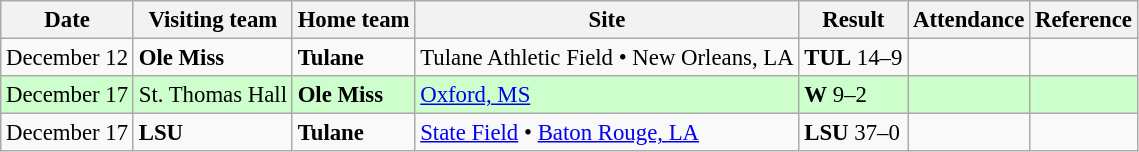<table class="wikitable" style="font-size:95%;">
<tr>
<th>Date</th>
<th>Visiting team</th>
<th>Home team</th>
<th>Site</th>
<th>Result</th>
<th>Attendance</th>
<th class="unsortable">Reference</th>
</tr>
<tr bgcolor=>
<td>December 12</td>
<td><strong>Ole Miss</strong></td>
<td><strong>Tulane</strong></td>
<td>Tulane Athletic Field • New Orleans, LA</td>
<td><strong>TUL</strong> 14–9</td>
<td></td>
<td></td>
</tr>
<tr bgcolor=ccffcc>
<td>December 17</td>
<td>St. Thomas Hall</td>
<td><strong>Ole Miss</strong></td>
<td><a href='#'>Oxford, MS</a></td>
<td><strong>W</strong> 9–2</td>
<td></td>
<td></td>
</tr>
<tr bgcolor=>
<td>December 17</td>
<td><strong>LSU</strong></td>
<td><strong>Tulane</strong></td>
<td><a href='#'>State Field</a> • <a href='#'>Baton Rouge, LA</a></td>
<td><strong>LSU</strong> 37–0</td>
<td></td>
<td></td>
</tr>
</table>
